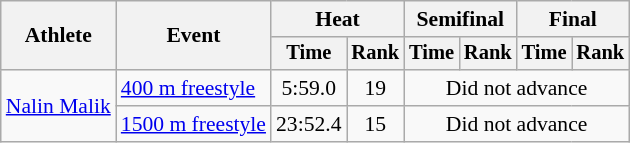<table class=wikitable style="font-size:90%;">
<tr>
<th rowspan=2>Athlete</th>
<th rowspan=2>Event</th>
<th colspan=2>Heat</th>
<th colspan=2>Semifinal</th>
<th colspan=2>Final</th>
</tr>
<tr style="font-size:95%">
<th>Time</th>
<th>Rank</th>
<th>Time</th>
<th>Rank</th>
<th>Time</th>
<th>Rank</th>
</tr>
<tr align=center>
<td rowspan=2 align=left><a href='#'>Nalin Malik</a></td>
<td align=left><a href='#'>400 m freestyle</a></td>
<td>5:59.0</td>
<td>19</td>
<td colspan=4>Did not advance</td>
</tr>
<tr align=center>
<td align=left><a href='#'>1500 m freestyle</a></td>
<td>23:52.4</td>
<td>15</td>
<td colspan=4>Did not advance</td>
</tr>
</table>
